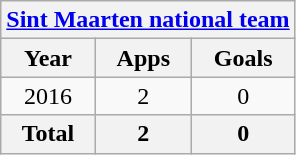<table class="wikitable" style="text-align:center">
<tr>
<th colspan=3><a href='#'>Sint Maarten national team</a></th>
</tr>
<tr>
<th>Year</th>
<th>Apps</th>
<th>Goals</th>
</tr>
<tr>
<td>2016</td>
<td>2</td>
<td>0</td>
</tr>
<tr>
<th>Total</th>
<th>2</th>
<th>0</th>
</tr>
</table>
